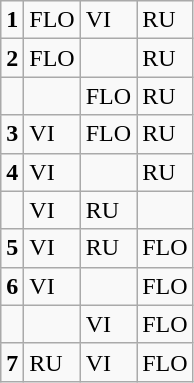<table class="wikitable" align="left">
<tr>
<td><strong>1</strong></td>
<td>FLO</td>
<td>VI</td>
<td>RU</td>
</tr>
<tr>
<td><strong>2</strong></td>
<td>FLO</td>
<td></td>
<td>RU</td>
</tr>
<tr>
<td></td>
<td></td>
<td>FLO</td>
<td>RU</td>
</tr>
<tr>
<td><strong>3</strong></td>
<td>VI</td>
<td>FLO</td>
<td>RU</td>
</tr>
<tr>
<td><strong>4</strong></td>
<td>VI</td>
<td></td>
<td>RU</td>
</tr>
<tr>
<td></td>
<td>VI</td>
<td>RU</td>
<td></td>
</tr>
<tr>
<td><strong>5</strong></td>
<td>VI</td>
<td>RU</td>
<td>FLO</td>
</tr>
<tr>
<td><strong>6</strong></td>
<td>VI</td>
<td></td>
<td>FLO</td>
</tr>
<tr>
<td></td>
<td></td>
<td>VI</td>
<td>FLO</td>
</tr>
<tr>
<td><strong>7</strong></td>
<td>RU</td>
<td>VI</td>
<td>FLO</td>
</tr>
</table>
